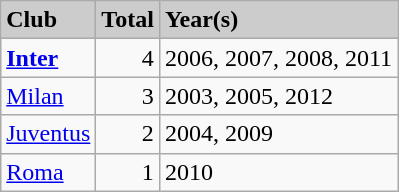<table class="wikitable">
<tr bgcolor="#CCCCCC">
<td><strong>Club</strong></td>
<td><strong>Total</strong></td>
<td><strong>Year(s)</strong></td>
</tr>
<tr>
<td><strong><a href='#'>Inter</a> </strong></td>
<td align="right">4</td>
<td>2006, 2007, 2008, 2011</td>
</tr>
<tr>
<td><a href='#'>Milan</a></td>
<td align="right">3</td>
<td>2003, 2005, 2012</td>
</tr>
<tr>
<td><a href='#'>Juventus</a></td>
<td align="right">2</td>
<td>2004, 2009</td>
</tr>
<tr>
<td><a href='#'>Roma</a></td>
<td align="right">1</td>
<td>2010</td>
</tr>
</table>
